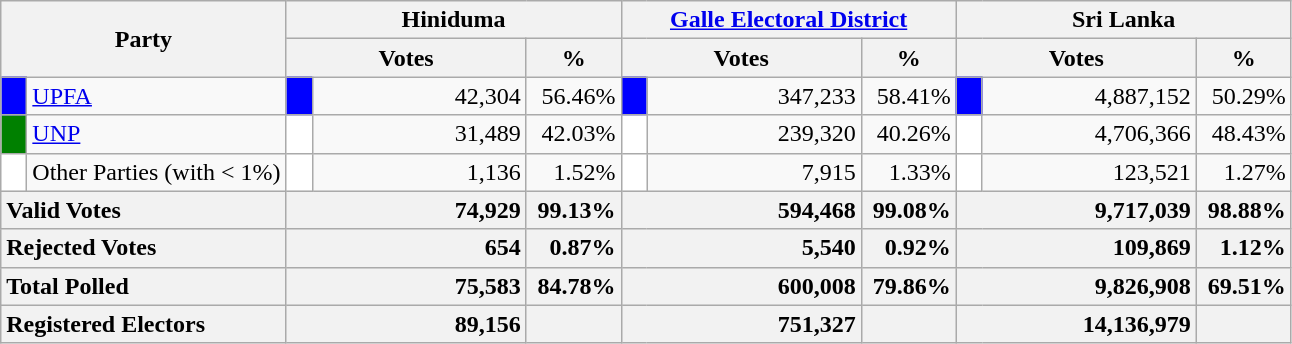<table class="wikitable">
<tr>
<th colspan="2" width="144px"rowspan="2">Party</th>
<th colspan="3" width="216px">Hiniduma</th>
<th colspan="3" width="216px"><a href='#'>Galle Electoral District</a></th>
<th colspan="3" width="216px">Sri Lanka</th>
</tr>
<tr>
<th colspan="2" width="144px">Votes</th>
<th>%</th>
<th colspan="2" width="144px">Votes</th>
<th>%</th>
<th colspan="2" width="144px">Votes</th>
<th>%</th>
</tr>
<tr>
<td style="background-color:blue;" width="10px"></td>
<td style="text-align:left;"><a href='#'>UPFA</a></td>
<td style="background-color:blue;" width="10px"></td>
<td style="text-align:right;">42,304</td>
<td style="text-align:right;">56.46%</td>
<td style="background-color:blue;" width="10px"></td>
<td style="text-align:right;">347,233</td>
<td style="text-align:right;">58.41%</td>
<td style="background-color:blue;" width="10px"></td>
<td style="text-align:right;">4,887,152</td>
<td style="text-align:right;">50.29%</td>
</tr>
<tr>
<td style="background-color:green;" width="10px"></td>
<td style="text-align:left;"><a href='#'>UNP</a></td>
<td style="background-color:white;" width="10px"></td>
<td style="text-align:right;">31,489</td>
<td style="text-align:right;">42.03%</td>
<td style="background-color:white;" width="10px"></td>
<td style="text-align:right;">239,320</td>
<td style="text-align:right;">40.26%</td>
<td style="background-color:white;" width="10px"></td>
<td style="text-align:right;">4,706,366</td>
<td style="text-align:right;">48.43%</td>
</tr>
<tr>
<td style="background-color:white;" width="10px"></td>
<td style="text-align:left;">Other Parties (with < 1%)</td>
<td style="background-color:white;" width="10px"></td>
<td style="text-align:right;">1,136</td>
<td style="text-align:right;">1.52%</td>
<td style="background-color:white;" width="10px"></td>
<td style="text-align:right;">7,915</td>
<td style="text-align:right;">1.33%</td>
<td style="background-color:white;" width="10px"></td>
<td style="text-align:right;">123,521</td>
<td style="text-align:right;">1.27%</td>
</tr>
<tr>
<th colspan="2" width="144px"style="text-align:left;">Valid Votes</th>
<th style="text-align:right;"colspan="2" width="144px">74,929</th>
<th style="text-align:right;">99.13%</th>
<th style="text-align:right;"colspan="2" width="144px">594,468</th>
<th style="text-align:right;">99.08%</th>
<th style="text-align:right;"colspan="2" width="144px">9,717,039</th>
<th style="text-align:right;">98.88%</th>
</tr>
<tr>
<th colspan="2" width="144px"style="text-align:left;">Rejected Votes</th>
<th style="text-align:right;"colspan="2" width="144px">654</th>
<th style="text-align:right;">0.87%</th>
<th style="text-align:right;"colspan="2" width="144px">5,540</th>
<th style="text-align:right;">0.92%</th>
<th style="text-align:right;"colspan="2" width="144px">109,869</th>
<th style="text-align:right;">1.12%</th>
</tr>
<tr>
<th colspan="2" width="144px"style="text-align:left;">Total Polled</th>
<th style="text-align:right;"colspan="2" width="144px">75,583</th>
<th style="text-align:right;">84.78%</th>
<th style="text-align:right;"colspan="2" width="144px">600,008</th>
<th style="text-align:right;">79.86%</th>
<th style="text-align:right;"colspan="2" width="144px">9,826,908</th>
<th style="text-align:right;">69.51%</th>
</tr>
<tr>
<th colspan="2" width="144px"style="text-align:left;">Registered Electors</th>
<th style="text-align:right;"colspan="2" width="144px">89,156</th>
<th></th>
<th style="text-align:right;"colspan="2" width="144px">751,327</th>
<th></th>
<th style="text-align:right;"colspan="2" width="144px">14,136,979</th>
<th></th>
</tr>
</table>
